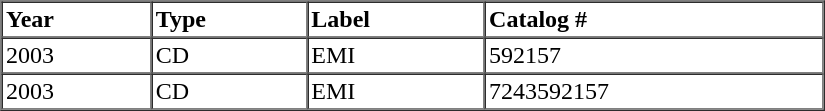<table border="1" cellspacing="0" cellpadding="2" style="width:550px;">
<tr>
<th align="left">Year</th>
<th align="left">Type</th>
<th align="left">Label</th>
<th align="left">Catalog #</th>
</tr>
<tr>
<td align="left">2003</td>
<td align="left">CD</td>
<td align="left">EMI</td>
<td align="left">592157</td>
</tr>
<tr>
<td align="left">2003</td>
<td align="left">CD</td>
<td align="left">EMI</td>
<td align="left">7243592157</td>
</tr>
</table>
